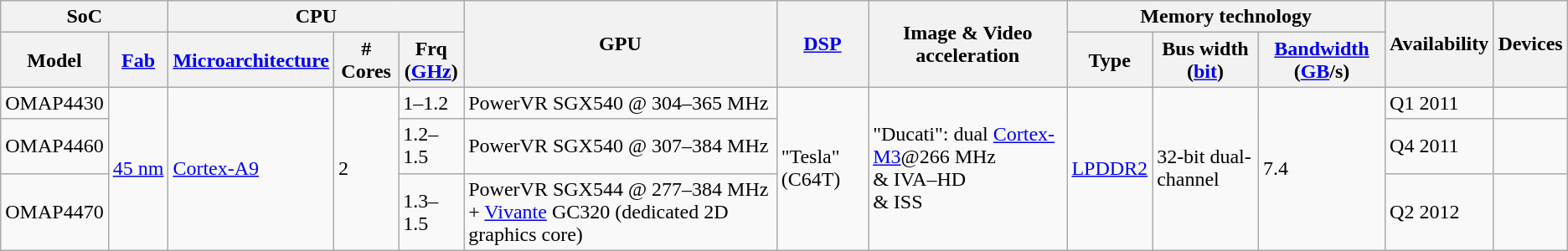<table class="wikitable">
<tr>
<th colspan="2">SoC</th>
<th colspan="3">CPU</th>
<th rowspan="2">GPU</th>
<th rowspan="2"><a href='#'>DSP</a></th>
<th rowspan="2">Image & Video acceleration</th>
<th colspan="3">Memory technology</th>
<th rowspan="2">Availability</th>
<th rowspan="2">Devices</th>
</tr>
<tr>
<th>Model</th>
<th><a href='#'>Fab</a></th>
<th><a href='#'>Microarchitecture</a></th>
<th># Cores</th>
<th>Frq<br>(<a href='#'>GHz</a>)</th>
<th>Type</th>
<th>Bus width (<a href='#'>bit</a>)</th>
<th><a href='#'>Bandwidth</a> (<a href='#'>GB</a>/s)</th>
</tr>
<tr>
<td>OMAP4430</td>
<td rowspan="3"><a href='#'>45 nm</a></td>
<td rowspan="3"><a href='#'>Cortex-A9</a></td>
<td rowspan="3">2</td>
<td>1–1.2</td>
<td>PowerVR SGX540 @ 304–365 MHz</td>
<td rowspan="3">"Tesla" (C64T)</td>
<td rowspan="3">"Ducati": dual <a href='#'>Cortex-M3</a>@266 MHz<br>& IVA–HD<br>& ISS</td>
<td rowspan="3"><a href='#'>LPDDR2</a></td>
<td rowspan="3">32-bit dual-channel</td>
<td rowspan="3">7.4</td>
<td>Q1 2011</td>
<td></td>
</tr>
<tr>
<td>OMAP4460</td>
<td>1.2–1.5</td>
<td>PowerVR SGX540 @ 307–384 MHz</td>
<td>Q4 2011</td>
<td></td>
</tr>
<tr>
<td>OMAP4470</td>
<td>1.3–1.5</td>
<td>PowerVR SGX544 @ 277–384 MHz + <a href='#'>Vivante</a> GC320 (dedicated 2D graphics core)</td>
<td>Q2 2012</td>
<td></td>
</tr>
</table>
